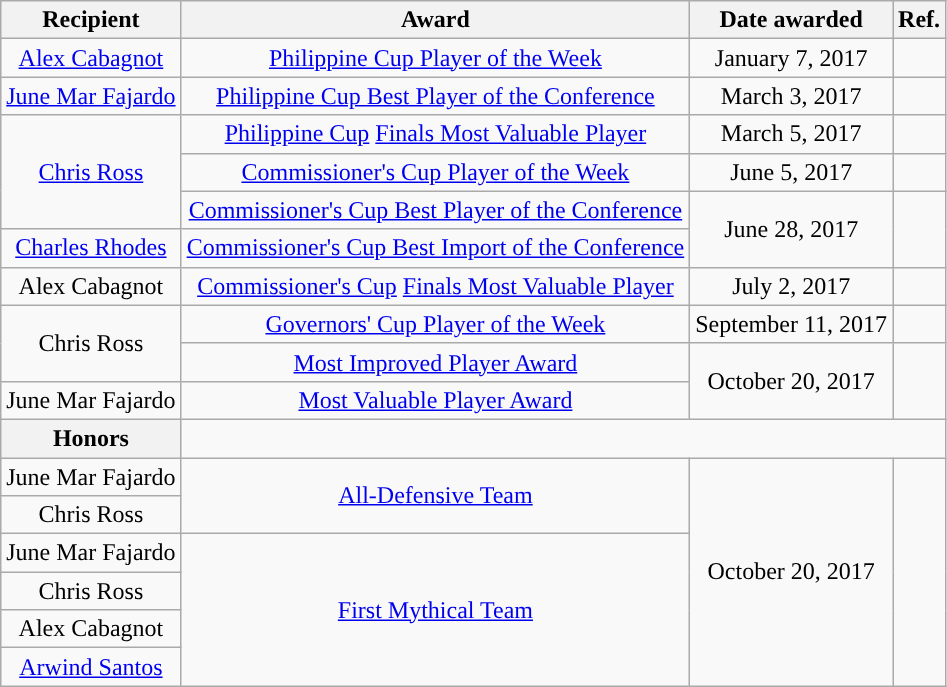<table class="wikitable sortable sortable" style="text-align: center">
<tr>
<th>Recipient</th>
<th>Award</th>
<th>Date awarded</th>
<th>Ref.</th>
</tr>
<tr>
<td><a href='#'>Alex Cabagnot</a></td>
<td><a href='#'>Philippine Cup Player of the Week</a></td>
<td>January 7, 2017</td>
<td></td>
</tr>
<tr>
<td><a href='#'>June Mar Fajardo</a></td>
<td><a href='#'>Philippine Cup Best Player of the Conference</a></td>
<td>March 3, 2017</td>
<td></td>
</tr>
<tr>
<td rowspan=3><a href='#'>Chris Ross</a></td>
<td><a href='#'>Philippine Cup</a> <a href='#'>Finals Most Valuable Player</a></td>
<td>March 5, 2017</td>
<td></td>
</tr>
<tr>
<td><a href='#'>Commissioner's Cup Player of the Week</a></td>
<td>June 5, 2017</td>
<td></td>
</tr>
<tr>
<td><a href='#'>Commissioner's Cup Best Player of the Conference</a></td>
<td rowspan=2>June 28, 2017</td>
<td rowspan=2></td>
</tr>
<tr>
<td><a href='#'>Charles Rhodes</a></td>
<td><a href='#'>Commissioner's Cup Best Import of the Conference</a></td>
</tr>
<tr>
<td>Alex Cabagnot</td>
<td><a href='#'>Commissioner's Cup</a> <a href='#'>Finals Most Valuable Player</a></td>
<td>July 2, 2017</td>
<td></td>
</tr>
<tr>
<td rowspan=2>Chris Ross</td>
<td><a href='#'>Governors' Cup Player of the Week</a></td>
<td>September 11, 2017</td>
<td></td>
</tr>
<tr>
<td><a href='#'>Most Improved Player Award</a></td>
<td rowspan=2>October 20, 2017</td>
<td rowspan=2></td>
</tr>
<tr>
<td>June Mar Fajardo</td>
<td><a href='#'>Most Valuable Player Award</a></td>
</tr>
<tr>
<th>Honors</th>
</tr>
<tr>
<td>June Mar Fajardo</td>
<td rowspan=2><a href='#'>All-Defensive Team</a></td>
<td rowspan=6>October 20, 2017</td>
<td rowspan=6></td>
</tr>
<tr>
<td>Chris Ross</td>
</tr>
<tr>
<td>June Mar Fajardo</td>
<td rowspan=4><a href='#'>First Mythical Team</a></td>
</tr>
<tr>
<td>Chris Ross</td>
</tr>
<tr>
<td>Alex Cabagnot</td>
</tr>
<tr>
<td><a href='#'>Arwind Santos</a></td>
</tr>
</table>
